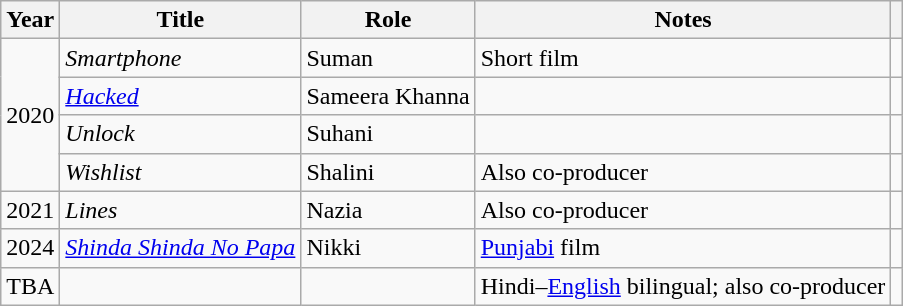<table class="wikitable sortable">
<tr>
<th>Year</th>
<th>Title</th>
<th>Role</th>
<th class="unsortable">Notes</th>
<th class="unsortable"></th>
</tr>
<tr>
<td rowspan=4>2020</td>
<td><em>Smartphone</em></td>
<td>Suman</td>
<td>Short film</td>
<td style="text-align:center;"></td>
</tr>
<tr>
<td><em><a href='#'>Hacked</a></em></td>
<td>Sameera Khanna</td>
<td></td>
<td style="text-align:center;"></td>
</tr>
<tr>
<td><em>Unlock</em></td>
<td>Suhani</td>
<td></td>
<td style="text-align:center;"></td>
</tr>
<tr>
<td><em>Wishlist</em></td>
<td>Shalini</td>
<td>Also co-producer</td>
<td style="text-align:center;"></td>
</tr>
<tr>
<td>2021</td>
<td><em>Lines</em></td>
<td>Nazia</td>
<td>Also co-producer</td>
<td style="text-align:center;"></td>
</tr>
<tr>
<td>2024</td>
<td><em><a href='#'>Shinda Shinda No Papa</a></em></td>
<td>Nikki</td>
<td><a href='#'>Punjabi</a> film</td>
<td style="text-align:center;"></td>
</tr>
<tr>
<td>TBA</td>
<td></td>
<td></td>
<td>Hindi–<a href='#'>English</a> bilingual; also co-producer</td>
<td style="text-align:center;"></td>
</tr>
</table>
